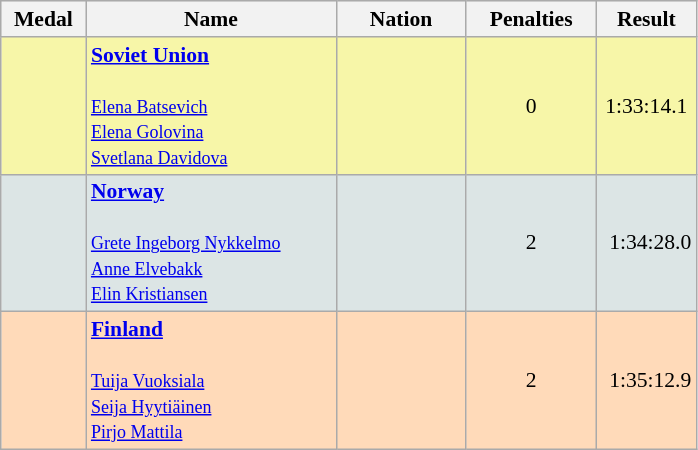<table class=wikitable style="border:1px solid #AAAAAA;font-size:90%">
<tr bgcolor="#E4E4E4">
<th style="border-bottom:1px solid #AAAAAA" width=50>Medal</th>
<th style="border-bottom:1px solid #AAAAAA" width=160>Name</th>
<th style="border-bottom:1px solid #AAAAAA" width=80>Nation</th>
<th style="border-bottom:1px solid #AAAAAA" width=80>Penalties</th>
<th style="border-bottom:1px solid #AAAAAA" width=60>Result</th>
</tr>
<tr bgcolor="#F7F6A8">
<td align="center"></td>
<td><strong><a href='#'>Soviet Union</a></strong><br><br><small><a href='#'>Elena Batsevich</a><br><a href='#'>Elena Golovina</a><br><a href='#'>Svetlana Davidova</a></small></td>
<td></td>
<td align="center">0</td>
<td align="center">1:33:14.1</td>
</tr>
<tr bgcolor="#DCE5E5">
<td align="center"></td>
<td><strong><a href='#'>Norway</a></strong><br><br><small><a href='#'>Grete Ingeborg Nykkelmo</a><br><a href='#'>Anne Elvebakk</a><br><a href='#'>Elin Kristiansen</a></small></td>
<td></td>
<td align="center">2</td>
<td align="right">1:34:28.0</td>
</tr>
<tr bgcolor="#FFDAB9">
<td align="center"></td>
<td><strong><a href='#'>Finland</a></strong><br><br><small><a href='#'>Tuija Vuoksiala</a><br><a href='#'>Seija Hyytiäinen</a><br><a href='#'>Pirjo Mattila</a></small></td>
<td></td>
<td align="center">2</td>
<td align="right">1:35:12.9</td>
</tr>
</table>
